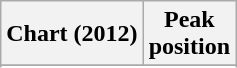<table class="wikitable sortable plainrowheaders" style="text-align:center;">
<tr>
<th>Chart (2012)</th>
<th>Peak<br>position</th>
</tr>
<tr>
</tr>
<tr>
</tr>
</table>
